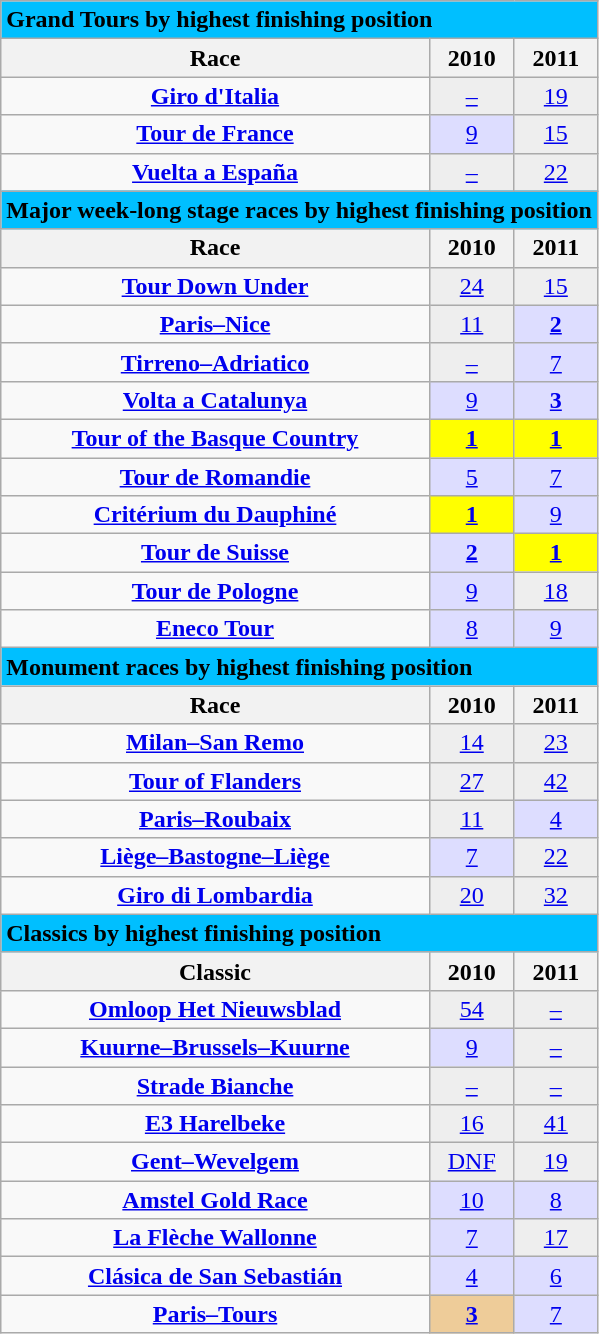<table class="wikitable">
<tr style="background:#eee;">
<td style="background:#00BFFF;" colspan=5><strong>Grand Tours by highest finishing position</strong></td>
</tr>
<tr>
<th>Race</th>
<th>2010</th>
<th>2011</th>
</tr>
<tr align="center">
<td><strong><a href='#'>Giro d'Italia</a></strong></td>
<td style="background:#eee;"><a href='#'>–</a></td>
<td style="background:#eee;"><a href='#'>19</a></td>
</tr>
<tr align="center">
<td><strong><a href='#'>Tour de France</a></strong></td>
<td style="background:#ddf;"><a href='#'>9</a></td>
<td style="background:#eee;"><a href='#'>15</a></td>
</tr>
<tr align="center">
<td><strong><a href='#'>Vuelta a España</a></strong></td>
<td style="background:#eee;"><a href='#'>–</a></td>
<td style="background:#eee;"><a href='#'>22</a></td>
</tr>
<tr>
<td style="background:#00BFFF;" colspan=5><strong>Major week-long stage races by highest finishing position</strong></td>
</tr>
<tr>
<th>Race</th>
<th>2010</th>
<th>2011</th>
</tr>
<tr align="center">
<td><strong><a href='#'>Tour Down Under</a></strong></td>
<td style="background:#eee;"><a href='#'>24</a></td>
<td style="background:#eee;"><a href='#'>15</a></td>
</tr>
<tr align="center">
<td><strong><a href='#'>Paris–Nice</a></strong></td>
<td style="background:#eee;"><a href='#'>11</a></td>
<td style="background:#ddf;"><a href='#'><strong>2</strong></a></td>
</tr>
<tr align="center">
<td><strong><a href='#'>Tirreno–Adriatico</a></strong></td>
<td style="background:#eee;"><a href='#'>–</a></td>
<td style="background:#ddf;"><a href='#'>7</a></td>
</tr>
<tr align="center">
<td><strong><a href='#'>Volta a Catalunya</a></strong></td>
<td style="background:#ddf;"><a href='#'>9</a></td>
<td style="background:#ddf;"><a href='#'><strong>3</strong></a></td>
</tr>
<tr align="center">
<td><strong><a href='#'>Tour of the Basque Country</a></strong></td>
<td style="background:yellow;"><a href='#'><strong>1</strong></a></td>
<td style="background:yellow;"><a href='#'><strong>1</strong></a></td>
</tr>
<tr align="center">
<td><strong><a href='#'>Tour de Romandie</a></strong></td>
<td style="background:#ddf;"><a href='#'>5</a></td>
<td style="background:#ddf;"><a href='#'>7</a></td>
</tr>
<tr align="center">
<td><strong><a href='#'>Critérium du Dauphiné</a></strong></td>
<td style="background:yellow;"><a href='#'><strong>1</strong></a></td>
<td style="background:#ddf;"><a href='#'>9</a></td>
</tr>
<tr align="center">
<td><strong><a href='#'>Tour de Suisse</a></strong></td>
<td style="background:#ddf;"><a href='#'><strong>2</strong></a></td>
<td style="background:yellow;"><a href='#'><strong>1</strong></a></td>
</tr>
<tr align="center">
<td><strong><a href='#'>Tour de Pologne</a></strong></td>
<td style="background:#ddf;"><a href='#'>9</a></td>
<td style="background:#eee;"><a href='#'>18</a></td>
</tr>
<tr align="center">
<td><strong><a href='#'>Eneco Tour</a></strong></td>
<td style="background:#ddf;"><a href='#'>8</a></td>
<td style="background:#ddf;"><a href='#'>9</a></td>
</tr>
<tr>
<td style="background:#00BFFF;" colspan=5><strong>Monument races by highest finishing position</strong></td>
</tr>
<tr>
<th>Race</th>
<th>2010</th>
<th>2011</th>
</tr>
<tr align="center">
<td><strong><a href='#'>Milan–San Remo</a></strong></td>
<td style="background:#eee;"><a href='#'>14</a></td>
<td style="background:#eee;"><a href='#'>23</a></td>
</tr>
<tr align="center">
<td><strong><a href='#'>Tour of Flanders</a></strong></td>
<td style="background:#eee;"><a href='#'>27</a></td>
<td style="background:#eee;"><a href='#'>42</a></td>
</tr>
<tr align="center">
<td><strong><a href='#'>Paris–Roubaix</a></strong></td>
<td style="background:#eee;"><a href='#'>11</a></td>
<td style="background:#ddf;"><a href='#'>4</a></td>
</tr>
<tr align="center">
<td><strong><a href='#'>Liège–Bastogne–Liège</a></strong></td>
<td style="background:#ddf;"><a href='#'>7</a></td>
<td style="background:#eee;"><a href='#'>22</a></td>
</tr>
<tr align="center">
<td><strong><a href='#'>Giro di Lombardia</a></strong></td>
<td style="background:#eee;"><a href='#'>20</a></td>
<td style="background:#eee;"><a href='#'>32</a></td>
</tr>
<tr>
<td style="background:#00BFFF;" colspan=5><strong>Classics by highest finishing position</strong></td>
</tr>
<tr>
<th>Classic</th>
<th>2010</th>
<th>2011</th>
</tr>
<tr align="center">
<td><strong><a href='#'>Omloop Het Nieuwsblad</a></strong></td>
<td style="background:#eee;"><a href='#'>54</a></td>
<td style="background:#eee;"><a href='#'>–</a></td>
</tr>
<tr align="center">
<td><strong><a href='#'>Kuurne–Brussels–Kuurne</a></strong></td>
<td style="background:#ddf;"><a href='#'>9</a></td>
<td style="background:#eee;"><a href='#'>–</a></td>
</tr>
<tr align="center">
<td><strong><a href='#'>Strade Bianche</a></strong></td>
<td style="background:#eee;"><a href='#'>–</a></td>
<td style="background:#eee;"><a href='#'>–</a></td>
</tr>
<tr align="center">
<td><strong><a href='#'>E3 Harelbeke</a></strong></td>
<td style="background:#eee;"><a href='#'>16</a></td>
<td style="background:#eee;"><a href='#'>41</a></td>
</tr>
<tr align="center">
<td><strong><a href='#'>Gent–Wevelgem</a></strong></td>
<td style="background:#eee;"><a href='#'>DNF</a></td>
<td style="background:#eee;"><a href='#'>19</a></td>
</tr>
<tr align="center">
<td><strong><a href='#'>Amstel Gold Race</a></strong></td>
<td style="background:#ddf;"><a href='#'>10</a></td>
<td style="background:#ddf;"><a href='#'>8</a></td>
</tr>
<tr align="center">
<td><strong><a href='#'>La Flèche Wallonne</a></strong></td>
<td style="background:#ddf;"><a href='#'>7</a></td>
<td style="background:#eee;"><a href='#'>17</a></td>
</tr>
<tr align="center">
<td><strong><a href='#'>Clásica de San Sebastián</a></strong></td>
<td style="background:#ddf;"><a href='#'>4</a></td>
<td style="background:#ddf;"><a href='#'>6</a></td>
</tr>
<tr align="center">
<td><strong><a href='#'>Paris–Tours</a></strong></td>
<td style="background:#ec9;"><a href='#'><strong>3</strong></a></td>
<td style="background:#ddf;"><a href='#'>7</a></td>
</tr>
</table>
